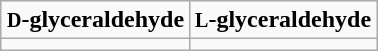<table class="wikitable" style="margin: 1em auto 1em auto">
<tr>
<td align="center"><strong><small>D</small>-glyceraldehyde</strong><br></td>
<td align="center"><strong><small>L</small>-glyceraldehyde</strong><br></td>
</tr>
<tr>
<td align="center"></td>
<td align="center"></td>
</tr>
</table>
